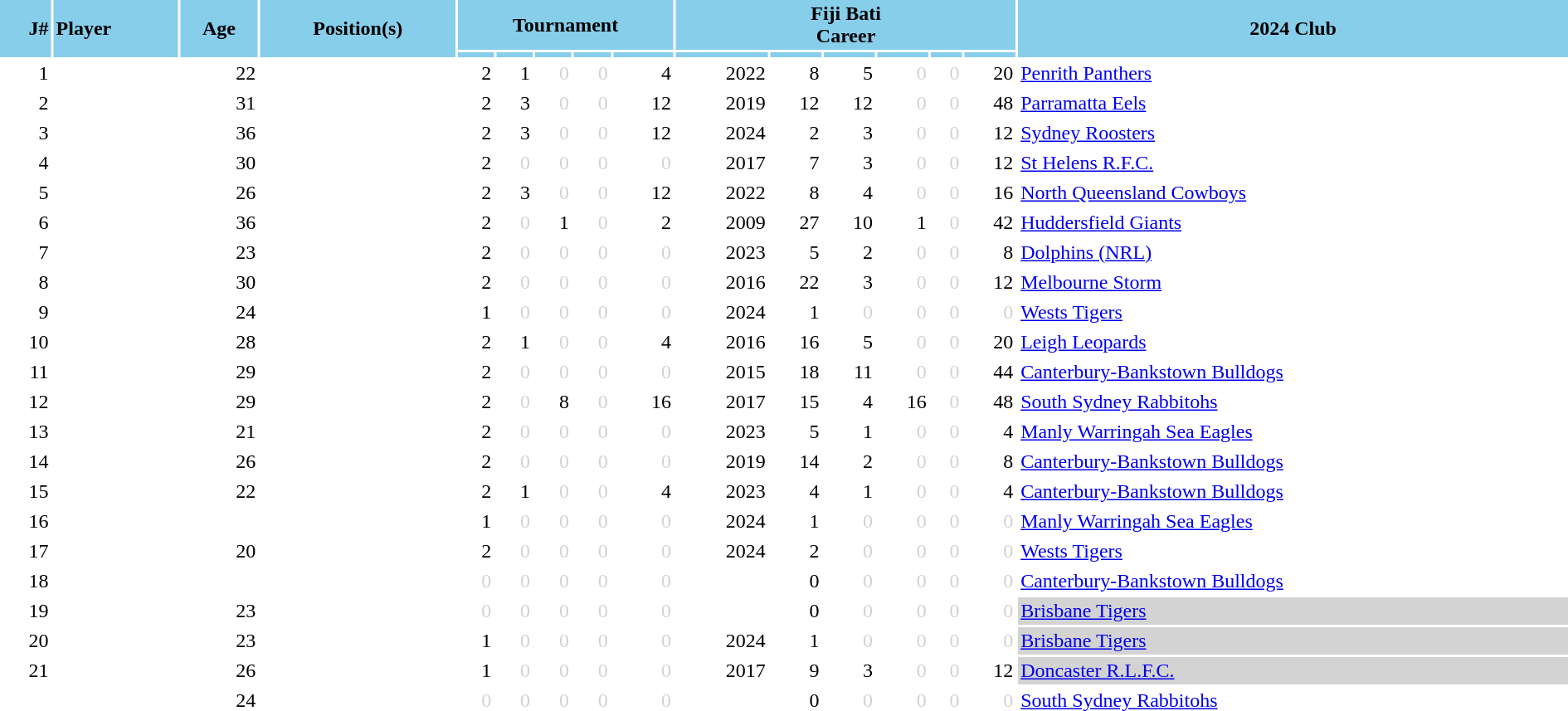<table class="sortable" border="0" cellspacing="2" cellpadding="2" style="width:100%; text-align:right;">
<tr style="background:skyblue; color:black;">
<th rowspan=2 class="unsortable">J#</th>
<th rowspan=2 align=left>Player</th>
<th rowspan=2 align=center class="unsortable">Age</th>
<th rowspan=2 align=center class="unsortable">Position(s)</th>
<th colspan=5 align=center>Tournament</th>
<th colspan=6 align=center>Fiji Bati <br> Career</th>
<th rowspan=2 align=center>2024 Club</th>
</tr>
<tr style="background:skyblue; color:black;">
<th class="unsortable"></th>
<th class="unsortable"></th>
<th class="unsortable"></th>
<th class="unsortable"></th>
<th class="unsortable"></th>
<th class="unsortable"></th>
<th class="unsortable"></th>
<th class="unsortable"></th>
<th class="unsortable"></th>
<th class="unsortable"></th>
<th class="unsortable"></th>
</tr>
<tr>
<td>1</td>
<td align=left></td>
<td>22</td>
<td align=center></td>
<td>2</td>
<td>1</td>
<td style="color:lightgray">0</td>
<td style="color:lightgray">0</td>
<td>4</td>
<td>2022</td>
<td>8</td>
<td>5</td>
<td style="color:lightgray">0</td>
<td style="color:lightgray">0</td>
<td>20</td>
<td align=left>   <a href='#'>Penrith Panthers</a></td>
</tr>
<tr>
<td>2</td>
<td align=left></td>
<td>31</td>
<td align=center></td>
<td>2</td>
<td>3</td>
<td style="color:lightgray">0</td>
<td style="color:lightgray">0</td>
<td>12</td>
<td>2019</td>
<td>12</td>
<td>12</td>
<td style="color:lightgray">0</td>
<td style="color:lightgray">0</td>
<td>48</td>
<td align=left>   <a href='#'>Parramatta Eels</a></td>
</tr>
<tr>
<td>3</td>
<td align=left></td>
<td>36</td>
<td align=center></td>
<td>2</td>
<td>3</td>
<td style="color:lightgray">0</td>
<td style="color:lightgray">0</td>
<td>12</td>
<td>2024</td>
<td>2</td>
<td>3</td>
<td style="color:lightgray">0</td>
<td style="color:lightgray">0</td>
<td>12</td>
<td align=left>   <a href='#'>Sydney Roosters</a></td>
</tr>
<tr>
<td>4</td>
<td align=left></td>
<td>30</td>
<td align=center></td>
<td>2</td>
<td style="color:lightgray">0</td>
<td style="color:lightgray">0</td>
<td style="color:lightgray">0</td>
<td style="color:lightgray">0</td>
<td>2017</td>
<td>7</td>
<td>3</td>
<td style="color:lightgray">0</td>
<td style="color:lightgray">0</td>
<td>12</td>
<td align=left>   <a href='#'>St Helens R.F.C.</a></td>
</tr>
<tr>
<td>5</td>
<td align=left></td>
<td>26</td>
<td align=center></td>
<td>2</td>
<td>3</td>
<td style="color:lightgray">0</td>
<td style="color:lightgray">0</td>
<td>12</td>
<td>2022</td>
<td>8</td>
<td>4</td>
<td style="color:lightgray">0</td>
<td style="color:lightgray">0</td>
<td>16</td>
<td align=left>   <a href='#'>North Queensland Cowboys</a></td>
</tr>
<tr>
<td>6</td>
<td align=left></td>
<td>36</td>
<td align=center></td>
<td>2</td>
<td style="color:lightgray">0</td>
<td>1</td>
<td style="color:lightgray">0</td>
<td>2</td>
<td>2009</td>
<td>27</td>
<td>10</td>
<td>1</td>
<td style="color:lightgray">0</td>
<td>42</td>
<td align=left>   <a href='#'>Huddersfield Giants</a></td>
</tr>
<tr>
<td>7</td>
<td align=left></td>
<td>23</td>
<td align=center></td>
<td>2</td>
<td style="color:lightgray">0</td>
<td style="color:lightgray">0</td>
<td style="color:lightgray">0</td>
<td style="color:lightgray">0</td>
<td>2023</td>
<td>5</td>
<td>2</td>
<td style="color:lightgray">0</td>
<td style="color:lightgray">0</td>
<td>8</td>
<td align=left>   <a href='#'>Dolphins (NRL)</a></td>
</tr>
<tr>
<td>8</td>
<td align=left></td>
<td>30</td>
<td align=center></td>
<td>2</td>
<td style="color:lightgray">0</td>
<td style="color:lightgray">0</td>
<td style="color:lightgray">0</td>
<td style="color:lightgray">0</td>
<td>2016</td>
<td>22</td>
<td>3</td>
<td style="color:lightgray">0</td>
<td style="color:lightgray">0</td>
<td>12</td>
<td align=left>   <a href='#'>Melbourne Storm</a></td>
</tr>
<tr>
<td>9</td>
<td align=left></td>
<td>24</td>
<td align=center></td>
<td>1</td>
<td style="color:lightgray">0</td>
<td style="color:lightgray">0</td>
<td style="color:lightgray">0</td>
<td style="color:lightgray">0</td>
<td>2024</td>
<td>1</td>
<td style="color:lightgray">0</td>
<td style="color:lightgray">0</td>
<td style="color:lightgray">0</td>
<td style="color:lightgray">0</td>
<td align=left>   <a href='#'>Wests Tigers</a></td>
</tr>
<tr>
<td>10</td>
<td align=left></td>
<td>28</td>
<td align=center></td>
<td>2</td>
<td>1</td>
<td style="color:lightgray">0</td>
<td style="color:lightgray">0</td>
<td>4</td>
<td>2016</td>
<td>16</td>
<td>5</td>
<td style="color:lightgray">0</td>
<td style="color:lightgray">0</td>
<td>20</td>
<td align=left>   <a href='#'>Leigh Leopards</a></td>
</tr>
<tr>
<td>11</td>
<td align=left></td>
<td>29</td>
<td align=center></td>
<td>2</td>
<td style="color:lightgray">0</td>
<td style="color:lightgray">0</td>
<td style="color:lightgray">0</td>
<td style="color:lightgray">0</td>
<td>2015</td>
<td>18</td>
<td>11</td>
<td style="color:lightgray">0</td>
<td style="color:lightgray">0</td>
<td>44</td>
<td align=left>   <a href='#'>Canterbury-Bankstown Bulldogs</a></td>
</tr>
<tr>
<td>12</td>
<td align=left></td>
<td>29</td>
<td align=center></td>
<td>2</td>
<td style="color:lightgray">0</td>
<td>8</td>
<td style="color:lightgray">0</td>
<td>16</td>
<td>2017</td>
<td>15</td>
<td>4</td>
<td>16</td>
<td style="color:lightgray">0</td>
<td>48</td>
<td align=left>   <a href='#'>South Sydney Rabbitohs</a></td>
</tr>
<tr>
<td>13</td>
<td align=left></td>
<td>21</td>
<td align=center></td>
<td>2</td>
<td style="color:lightgray">0</td>
<td style="color:lightgray">0</td>
<td style="color:lightgray">0</td>
<td style="color:lightgray">0</td>
<td>2023</td>
<td>5</td>
<td>1</td>
<td style="color:lightgray">0</td>
<td style="color:lightgray">0</td>
<td>4</td>
<td align=left>   <a href='#'>Manly Warringah Sea Eagles</a></td>
</tr>
<tr>
<td>14</td>
<td align=left></td>
<td>26</td>
<td align=center></td>
<td>2</td>
<td style="color:lightgray">0</td>
<td style="color:lightgray">0</td>
<td style="color:lightgray">0</td>
<td style="color:lightgray">0</td>
<td>2019</td>
<td>14</td>
<td>2</td>
<td style="color:lightgray">0</td>
<td style="color:lightgray">0</td>
<td>8</td>
<td align=left>   <a href='#'>Canterbury-Bankstown Bulldogs</a></td>
</tr>
<tr>
<td>15</td>
<td align=left></td>
<td>22</td>
<td align=center></td>
<td>2</td>
<td>1</td>
<td style="color:lightgray">0</td>
<td style="color:lightgray">0</td>
<td>4</td>
<td>2023</td>
<td>4</td>
<td>1</td>
<td style="color:lightgray">0</td>
<td style="color:lightgray">0</td>
<td>4</td>
<td align=left>   <a href='#'>Canterbury-Bankstown Bulldogs</a></td>
</tr>
<tr>
<td>16</td>
<td align=left></td>
<td></td>
<td align=center></td>
<td>1</td>
<td style="color:lightgray">0</td>
<td style="color:lightgray">0</td>
<td style="color:lightgray">0</td>
<td style="color:lightgray">0</td>
<td>2024</td>
<td>1</td>
<td style="color:lightgray">0</td>
<td style="color:lightgray">0</td>
<td style="color:lightgray">0</td>
<td style="color:lightgray">0</td>
<td align=left>   <a href='#'>Manly Warringah Sea Eagles</a></td>
</tr>
<tr>
<td>17</td>
<td align=left></td>
<td>20</td>
<td align=center></td>
<td>2</td>
<td style="color:lightgray">0</td>
<td style="color:lightgray">0</td>
<td style="color:lightgray">0</td>
<td style="color:lightgray">0</td>
<td>2024</td>
<td>2</td>
<td style="color:lightgray">0</td>
<td style="color:lightgray">0</td>
<td style="color:lightgray">0</td>
<td style="color:lightgray">0</td>
<td align=left>   <a href='#'>Wests Tigers</a></td>
</tr>
<tr>
<td>18</td>
<td align=left></td>
<td></td>
<td align=center></td>
<td style="color:lightgray">0</td>
<td style="color:lightgray">0</td>
<td style="color:lightgray">0</td>
<td style="color:lightgray">0</td>
<td style="color:lightgray">0</td>
<td></td>
<td>0</td>
<td style="color:lightgray">0</td>
<td style="color:lightgray">0</td>
<td style="color:lightgray">0</td>
<td style="color:lightgray">0</td>
<td align=left>   <a href='#'>Canterbury-Bankstown Bulldogs</a></td>
</tr>
<tr>
<td>19</td>
<td align=left></td>
<td>23</td>
<td align=center></td>
<td style="color:lightgray">0</td>
<td style="color:lightgray">0</td>
<td style="color:lightgray">0</td>
<td style="color:lightgray">0</td>
<td style="color:lightgray">0</td>
<td></td>
<td>0</td>
<td style="color:lightgray">0</td>
<td style="color:lightgray">0</td>
<td style="color:lightgray">0</td>
<td style="color:lightgray">0</td>
<td bgcolor=lightgray align=left>   <a href='#'>Brisbane Tigers</a></td>
</tr>
<tr>
<td>20</td>
<td align=left></td>
<td>23</td>
<td align=center></td>
<td>1</td>
<td style="color:lightgray">0</td>
<td style="color:lightgray">0</td>
<td style="color:lightgray">0</td>
<td style="color:lightgray">0</td>
<td>2024</td>
<td>1</td>
<td style="color:lightgray">0</td>
<td style="color:lightgray">0</td>
<td style="color:lightgray">0</td>
<td style="color:lightgray">0</td>
<td bgcolor=lightgray align=left>   <a href='#'>Brisbane Tigers</a></td>
</tr>
<tr>
<td>21</td>
<td align=left></td>
<td>26</td>
<td align=center></td>
<td>1</td>
<td style="color:lightgray">0</td>
<td style="color:lightgray">0</td>
<td style="color:lightgray">0</td>
<td style="color:lightgray">0</td>
<td>2017</td>
<td>9</td>
<td>3</td>
<td style="color:lightgray">0</td>
<td style="color:lightgray">0</td>
<td>12</td>
<td bgcolor=lightgray align=left>   <a href='#'>Doncaster R.L.F.C.</a></td>
</tr>
<tr>
<td></td>
<td align=left></td>
<td>24</td>
<td align=center></td>
<td style="color:lightgray">0</td>
<td style="color:lightgray">0</td>
<td style="color:lightgray">0</td>
<td style="color:lightgray">0</td>
<td style="color:lightgray">0</td>
<td></td>
<td>0</td>
<td style="color:lightgray">0</td>
<td style="color:lightgray">0</td>
<td style="color:lightgray">0</td>
<td style="color:lightgray">0</td>
<td align=left>   <a href='#'>South Sydney Rabbitohs</a></td>
</tr>
</table>
